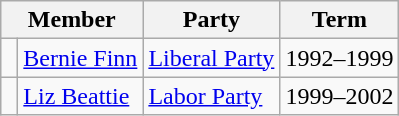<table class="wikitable">
<tr>
<th colspan="2">Member</th>
<th>Party</th>
<th>Term</th>
</tr>
<tr>
<td> </td>
<td><a href='#'>Bernie Finn</a></td>
<td><a href='#'>Liberal Party</a></td>
<td>1992–1999</td>
</tr>
<tr>
<td> </td>
<td><a href='#'>Liz Beattie</a></td>
<td><a href='#'>Labor Party</a></td>
<td>1999–2002</td>
</tr>
</table>
